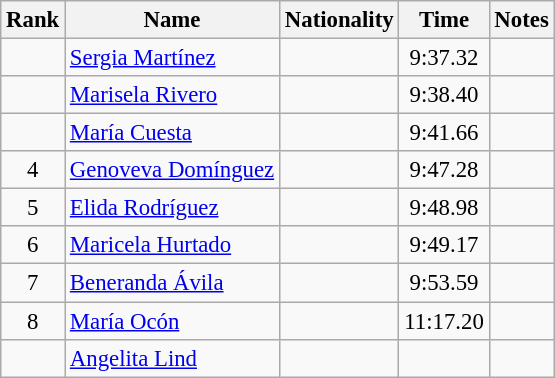<table class="wikitable sortable" style="text-align:center;font-size:95%">
<tr>
<th>Rank</th>
<th>Name</th>
<th>Nationality</th>
<th>Time</th>
<th>Notes</th>
</tr>
<tr>
<td></td>
<td align=left><a href='#'>Sergia Martínez</a></td>
<td align=left></td>
<td>9:37.32</td>
<td></td>
</tr>
<tr>
<td></td>
<td align=left><a href='#'>Marisela Rivero</a></td>
<td align=left></td>
<td>9:38.40</td>
<td></td>
</tr>
<tr>
<td></td>
<td align=left><a href='#'>María Cuesta</a></td>
<td align=left></td>
<td>9:41.66</td>
<td></td>
</tr>
<tr>
<td>4</td>
<td align=left><a href='#'>Genoveva Domínguez</a></td>
<td align=left></td>
<td>9:47.28</td>
<td></td>
</tr>
<tr>
<td>5</td>
<td align=left><a href='#'>Elida Rodríguez</a></td>
<td align=left></td>
<td>9:48.98</td>
<td></td>
</tr>
<tr>
<td>6</td>
<td align=left><a href='#'>Maricela Hurtado</a></td>
<td align=left></td>
<td>9:49.17</td>
<td></td>
</tr>
<tr>
<td>7</td>
<td align=left><a href='#'>Beneranda Ávila</a></td>
<td align=left></td>
<td>9:53.59</td>
<td></td>
</tr>
<tr>
<td>8</td>
<td align=left><a href='#'>María Ocón</a></td>
<td align=left></td>
<td>11:17.20</td>
<td></td>
</tr>
<tr>
<td></td>
<td align=left><a href='#'>Angelita Lind</a></td>
<td align=left></td>
<td></td>
<td></td>
</tr>
</table>
